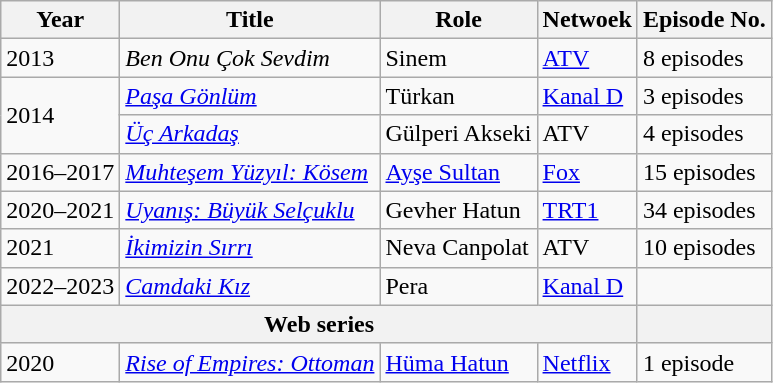<table class="wikitable">
<tr>
<th>Year</th>
<th>Title</th>
<th>Role</th>
<th>Netwoek</th>
<th>Episode No.</th>
</tr>
<tr>
<td>2013</td>
<td><em>Ben Onu Çok Sevdim</em></td>
<td>Sinem</td>
<td><a href='#'>ATV</a></td>
<td>8 episodes</td>
</tr>
<tr>
<td rowspan="2">2014</td>
<td><em><a href='#'>Paşa Gönlüm</a></em></td>
<td>Türkan</td>
<td><a href='#'>Kanal D</a></td>
<td>3 episodes</td>
</tr>
<tr>
<td><em><a href='#'>Üç Arkadaş</a></em></td>
<td>Gülperi Akseki</td>
<td>ATV</td>
<td>4 episodes</td>
</tr>
<tr>
<td>2016–2017</td>
<td><em><a href='#'>Muhteşem Yüzyıl: Kösem</a></em></td>
<td><a href='#'>Ayşe Sultan</a></td>
<td><a href='#'>Fox</a></td>
<td>15 episodes</td>
</tr>
<tr>
<td>2020–2021</td>
<td><em><a href='#'>Uyanış: Büyük Selçuklu</a></em></td>
<td>Gevher Hatun</td>
<td><a href='#'>TRT1</a></td>
<td>34 episodes</td>
</tr>
<tr>
<td>2021</td>
<td><em><a href='#'>İkimizin Sırrı</a></em></td>
<td>Neva Canpolat</td>
<td>ATV</td>
<td>10 episodes</td>
</tr>
<tr>
<td>2022–2023</td>
<td><em><a href='#'>Camdaki Kız</a></em></td>
<td>Pera</td>
<td><a href='#'>Kanal D</a></td>
<td></td>
</tr>
<tr>
<th colspan="4" style="“background:#8C645B”">Web series</th>
<th></th>
</tr>
<tr>
<td>2020</td>
<td><em><a href='#'>Rise of Empires: Ottoman</a></em></td>
<td><a href='#'>Hüma Hatun</a></td>
<td><a href='#'>Netflix</a></td>
<td>1 episode</td>
</tr>
</table>
